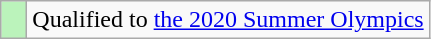<table class="wikitable" style="text-align: center;">
<tr>
<td width=10px bgcolor=#bbf3bb></td>
<td>Qualified to <a href='#'>the 2020 Summer Olympics</a></td>
</tr>
</table>
